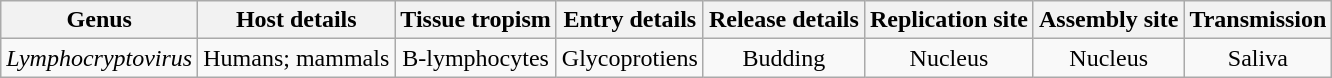<table class="wikitable sortable" style="text-align:center">
<tr>
<th>Genus</th>
<th>Host details</th>
<th>Tissue tropism</th>
<th>Entry details</th>
<th>Release details</th>
<th>Replication site</th>
<th>Assembly site</th>
<th>Transmission</th>
</tr>
<tr>
<td><em>Lymphocryptovirus</em></td>
<td>Humans; mammals</td>
<td>B-lymphocytes</td>
<td>Glycoprotiens</td>
<td>Budding</td>
<td>Nucleus</td>
<td>Nucleus</td>
<td>Saliva</td>
</tr>
</table>
